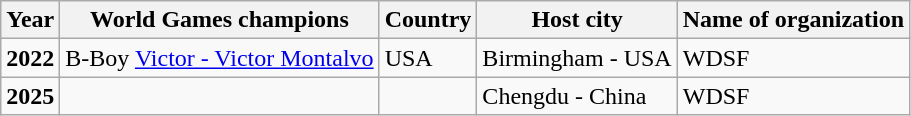<table class="wikitable">
<tr>
<th>Year</th>
<th>World Games champions</th>
<th>Country</th>
<th>Host city</th>
<th>Name of organization</th>
</tr>
<tr>
<td><strong>2022</strong></td>
<td>B-Boy <a href='#'>Victor - Victor Montalvo</a></td>
<td>USA</td>
<td>Birmingham - USA</td>
<td>WDSF</td>
</tr>
<tr>
<td><strong>2025</strong></td>
<td></td>
<td></td>
<td>Chengdu - China</td>
<td>WDSF</td>
</tr>
</table>
